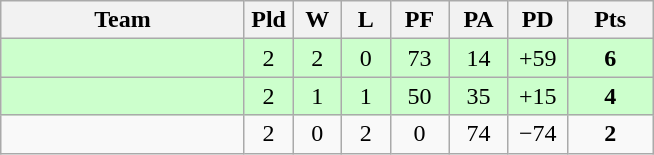<table class="wikitable" style="text-align:center;">
<tr>
<th width="155">Team</th>
<th width="25">Pld</th>
<th width="25">W</th>
<th width="25">L</th>
<th width="32">PF</th>
<th width="32">PA</th>
<th width="32">PD</th>
<th width="50">Pts</th>
</tr>
<tr style="background:#ccffcc">
<td align="left"></td>
<td>2</td>
<td>2</td>
<td>0</td>
<td>73</td>
<td>14</td>
<td>+59</td>
<td><strong>6</strong></td>
</tr>
<tr style="background:#ccffcc">
<td align="left"></td>
<td>2</td>
<td>1</td>
<td>1</td>
<td>50</td>
<td>35</td>
<td>+15</td>
<td><strong>4</strong></td>
</tr>
<tr>
<td align="left"></td>
<td>2</td>
<td>0</td>
<td>2</td>
<td>0</td>
<td>74</td>
<td>−74</td>
<td><strong>2</strong></td>
</tr>
</table>
